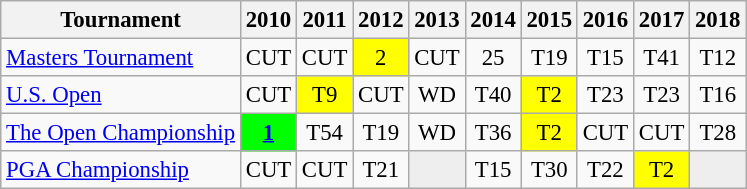<table class="wikitable" style="font-size:95%;text-align:center;">
<tr>
<th>Tournament</th>
<th>2010</th>
<th>2011</th>
<th>2012</th>
<th>2013</th>
<th>2014</th>
<th>2015</th>
<th>2016</th>
<th>2017</th>
<th>2018</th>
</tr>
<tr>
<td align=left><a href='#'>Masters Tournament</a></td>
<td>CUT</td>
<td>CUT</td>
<td style="background:yellow;">2</td>
<td>CUT</td>
<td>25</td>
<td>T19</td>
<td>T15</td>
<td>T41</td>
<td>T12</td>
</tr>
<tr>
<td align=left><a href='#'>U.S. Open</a></td>
<td>CUT</td>
<td style="background:yellow;">T9</td>
<td>CUT</td>
<td>WD</td>
<td>T40</td>
<td style="background:yellow;">T2</td>
<td>T23</td>
<td>T23</td>
<td>T16</td>
</tr>
<tr>
<td align=left><a href='#'>The Open Championship</a></td>
<td style="background:lime;"><strong><a href='#'>1</a></strong></td>
<td>T54</td>
<td>T19</td>
<td>WD</td>
<td>T36</td>
<td style="background:yellow;">T2</td>
<td>CUT</td>
<td>CUT</td>
<td>T28</td>
</tr>
<tr>
<td align=left><a href='#'>PGA Championship</a></td>
<td>CUT</td>
<td>CUT</td>
<td>T21</td>
<td style="background:#eeeeee;"></td>
<td>T15</td>
<td>T30</td>
<td>T22</td>
<td style="background:yellow;">T2</td>
<td style="background:#eeeeee;"></td>
</tr>
</table>
